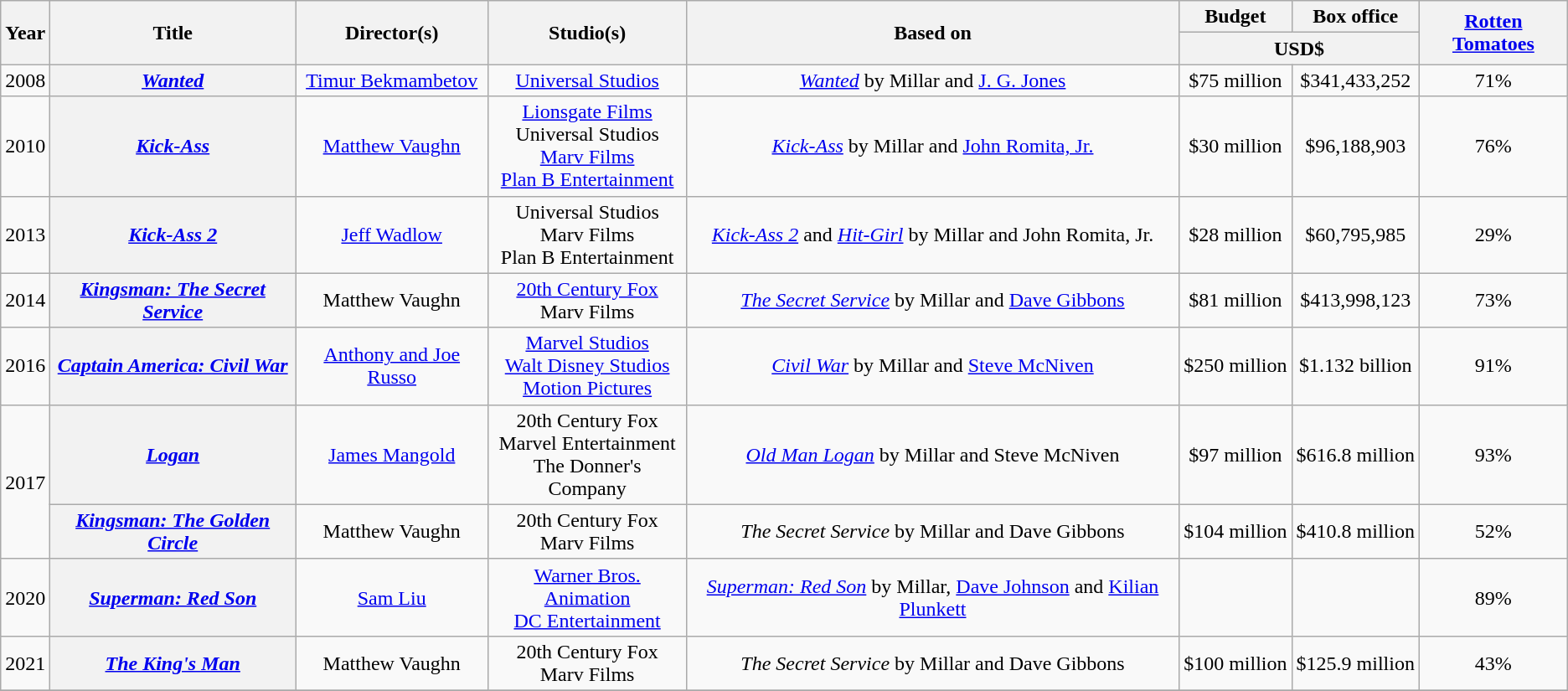<table class="wikitable sortable plainrowheaders" style="text-align: center;">
<tr>
<th rowspan="2" scope="col">Year</th>
<th rowspan="2" scope="col">Title</th>
<th rowspan="2" scope="col">Director(s)</th>
<th rowspan="2" scope="col">Studio(s)</th>
<th rowspan="2" scope="col">Based on</th>
<th scope="col">Budget</th>
<th scope="col">Box office</th>
<th rowspan="2" scope="col"><a href='#'>Rotten Tomatoes</a></th>
</tr>
<tr class="unsortable">
<th colspan="2" class="unsortable">USD$</th>
</tr>
<tr>
<td>2008</td>
<th scope="row"><em><a href='#'>Wanted</a></em></th>
<td><a href='#'>Timur Bekmambetov</a></td>
<td><a href='#'>Universal Studios</a></td>
<td><em><a href='#'>Wanted</a></em> by Millar and <a href='#'>J. G. Jones</a></td>
<td>$75 million</td>
<td>$341,433,252</td>
<td>71%</td>
</tr>
<tr>
<td>2010</td>
<th scope="row"><em><a href='#'>Kick-Ass</a></em></th>
<td><a href='#'>Matthew Vaughn</a></td>
<td><a href='#'>Lionsgate Films</a><br>Universal Studios<br><a href='#'>Marv Films</a><br><a href='#'>Plan B Entertainment</a></td>
<td><em><a href='#'>Kick-Ass</a></em> by Millar and <a href='#'>John Romita, Jr.</a></td>
<td>$30 million</td>
<td>$96,188,903</td>
<td>76%</td>
</tr>
<tr>
<td>2013</td>
<th scope="row"><em><a href='#'>Kick-Ass 2</a></em></th>
<td><a href='#'>Jeff Wadlow</a></td>
<td>Universal Studios<br>Marv Films<br>Plan B Entertainment</td>
<td><em><a href='#'>Kick-Ass 2</a></em> and <em><a href='#'>Hit-Girl</a></em> by Millar and John Romita, Jr.</td>
<td>$28 million</td>
<td>$60,795,985</td>
<td>29%</td>
</tr>
<tr>
<td>2014</td>
<th scope="row"><em><a href='#'>Kingsman: The Secret Service</a></em></th>
<td>Matthew Vaughn</td>
<td><a href='#'>20th Century Fox</a><br>Marv Films</td>
<td><em><a href='#'>The Secret Service</a></em> by Millar and <a href='#'>Dave Gibbons</a></td>
<td>$81 million</td>
<td>$413,998,123</td>
<td>73%</td>
</tr>
<tr>
<td>2016</td>
<th scope="row"><em><a href='#'>Captain America: Civil War</a></em></th>
<td><a href='#'>Anthony and Joe Russo</a></td>
<td><a href='#'>Marvel Studios</a><br><a href='#'>Walt Disney Studios<br>Motion Pictures</a></td>
<td><em><a href='#'>Civil War</a></em> by Millar and <a href='#'>Steve McNiven</a></td>
<td>$250 million</td>
<td>$1.132 billion</td>
<td>91%</td>
</tr>
<tr>
<td rowspan=2>2017</td>
<th scope="row"><em><a href='#'>Logan</a></em></th>
<td><a href='#'>James Mangold</a></td>
<td>20th Century Fox<br>Marvel Entertainment<br>The Donner's Company</td>
<td><em><a href='#'>Old Man Logan</a></em> by Millar and Steve McNiven</td>
<td>$97 million</td>
<td>$616.8 million</td>
<td>93%</td>
</tr>
<tr>
<th scope="row"><em><a href='#'>Kingsman: The Golden Circle</a></em></th>
<td>Matthew Vaughn</td>
<td>20th Century Fox<br>Marv Films</td>
<td><em>The Secret Service</em> by Millar and Dave Gibbons</td>
<td>$104 million</td>
<td>$410.8 million</td>
<td>52%</td>
</tr>
<tr>
<td>2020</td>
<th scope="row"><em><a href='#'>Superman: Red Son</a></em></th>
<td><a href='#'>Sam Liu</a></td>
<td><a href='#'>Warner Bros. Animation</a><br><a href='#'>DC Entertainment</a></td>
<td><em><a href='#'>Superman: Red Son</a></em> by Millar, <a href='#'>Dave Johnson</a> and <a href='#'>Kilian Plunkett</a></td>
<td></td>
<td></td>
<td>89%</td>
</tr>
<tr>
<td>2021</td>
<th scope="row"><em><a href='#'>The King's Man</a></em></th>
<td>Matthew Vaughn</td>
<td>20th Century Fox<br>Marv Films</td>
<td><em>The Secret Service</em> by Millar and Dave Gibbons</td>
<td>$100 million</td>
<td>$125.9 million</td>
<td>43%</td>
</tr>
<tr>
</tr>
</table>
